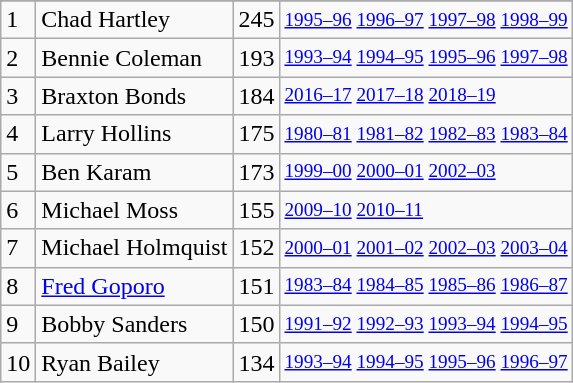<table class="wikitable">
<tr>
</tr>
<tr>
<td>1</td>
<td>Chad Hartley</td>
<td>245</td>
<td style="font-size:80%;"><a href='#'>1995–96</a> <a href='#'>1996–97</a> <a href='#'>1997–98</a> <a href='#'>1998–99</a></td>
</tr>
<tr>
<td>2</td>
<td>Bennie Coleman</td>
<td>193</td>
<td style="font-size:80%;"><a href='#'>1993–94</a> <a href='#'>1994–95</a> <a href='#'>1995–96</a> <a href='#'>1997–98</a></td>
</tr>
<tr>
<td>3</td>
<td>Braxton Bonds</td>
<td>184</td>
<td style="font-size:80%;"><a href='#'>2016–17</a> <a href='#'>2017–18</a> <a href='#'>2018–19</a></td>
</tr>
<tr>
<td>4</td>
<td>Larry Hollins</td>
<td>175</td>
<td style="font-size:80%;"><a href='#'>1980–81</a> <a href='#'>1981–82</a> <a href='#'>1982–83</a> <a href='#'>1983–84</a></td>
</tr>
<tr>
<td>5</td>
<td>Ben Karam</td>
<td>173</td>
<td style="font-size:80%;"><a href='#'>1999–00</a> <a href='#'>2000–01</a> <a href='#'>2002–03</a></td>
</tr>
<tr>
<td>6</td>
<td>Michael Moss</td>
<td>155</td>
<td style="font-size:80%;"><a href='#'>2009–10</a> <a href='#'>2010–11</a></td>
</tr>
<tr>
<td>7</td>
<td>Michael Holmquist</td>
<td>152</td>
<td style="font-size:80%;"><a href='#'>2000–01</a> <a href='#'>2001–02</a> <a href='#'>2002–03</a> <a href='#'>2003–04</a></td>
</tr>
<tr>
<td>8</td>
<td><a href='#'>Fred Goporo</a></td>
<td>151</td>
<td style="font-size:80%;"><a href='#'>1983–84</a> <a href='#'>1984–85</a> <a href='#'>1985–86</a> <a href='#'>1986–87</a></td>
</tr>
<tr>
<td>9</td>
<td>Bobby Sanders</td>
<td>150</td>
<td style="font-size:80%;"><a href='#'>1991–92</a> <a href='#'>1992–93</a> <a href='#'>1993–94</a> <a href='#'>1994–95</a></td>
</tr>
<tr>
<td>10</td>
<td>Ryan Bailey</td>
<td>134</td>
<td style="font-size:80%;"><a href='#'>1993–94</a> <a href='#'>1994–95</a> <a href='#'>1995–96</a> <a href='#'>1996–97</a></td>
</tr>
</table>
